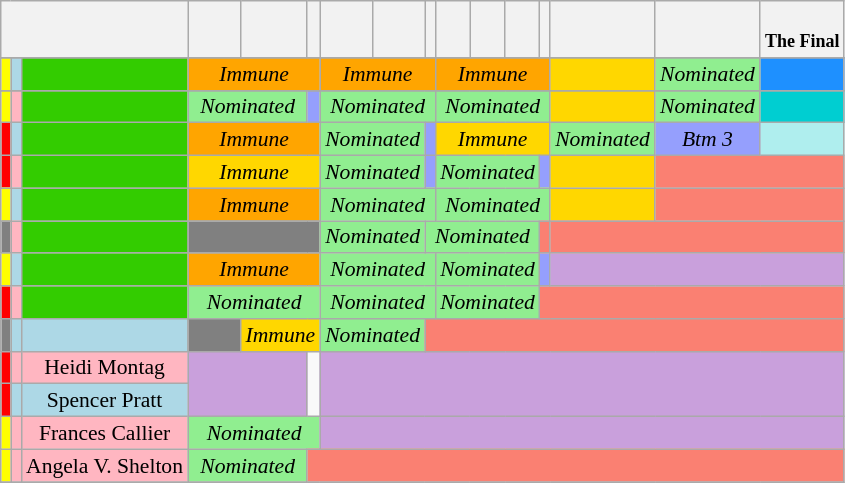<table class="wikitable" style="text-align:center; font-size:90%; line-height:15px;">
<tr>
<th colspan=4></th>
<th></th>
<th></th>
<th></th>
<th></th>
<th></th>
<th></th>
<th></th>
<th></th>
<th></th>
<th></th>
<th></th>
<th></th>
<th><br><small>The Final</small></th>
</tr>
<tr>
</tr>
<tr>
<td style="background-color:yellow"></td>
<td colspan=2 style="background-color:lightblue"></td>
<td style="background-color:#3C0"></td>
<td colspan=3 style="background-color:orange"><em>Immune</em></td>
<td colspan=3 style="background-color:orange"><em>Immune</em></td>
<td colspan=4 style="background-color:orange"><em>Immune</em></td>
<td colspan=1 style="background-color:gold"></td>
<td colspan=1 style="background-color:lightgreen"><em>Nominated</em></td>
<td colspan=1 style="background-color:#1E90FF"></td>
</tr>
<tr>
</tr>
<tr>
<td style="background-color:yellow"></td>
<td colspan=2 style="background-color:lightpink"></td>
<td style="background-color:#3C0"></td>
<td colspan=2 style="background-color:lightgreen"><em>Nominated</em></td>
<td style="background-color:#959FFD"><em></em></td>
<td colspan=3 style="background-color:lightgreen"><em>Nominated</em></td>
<td colspan=4 style="background-color:lightgreen"><em>Nominated</em></td>
<td colspan=1 style="background-color:gold"></td>
<td colspan=1 style="background-color:lightgreen"><em>Nominated</em></td>
<td colspan=1 style="background-color:#00CED1"></td>
</tr>
<tr>
<td style="background-color:red"></td>
<td colspan=2 style="background-color:lightblue"></td>
<td style="background-color:#3C0"></td>
<td colspan=3 style="background-color:orange"><em>Immune</em></td>
<td colspan=2 style="background-color:lightgreen"><em>Nominated</em></td>
<td style="background-color:#959FFD"><em></em></td>
<td colspan=4 style="background-color:gold"><em>Immune</em></td>
<td colspan=1 style="background-color:lightgreen"><em>Nominated</em></td>
<td colspan=1 style="background-color:#959FFD"><em>Btm 3</em></td>
<td style="background-color:#AFEEEE"></td>
</tr>
<tr>
<td style="background-color:red"></td>
<td colspan=2 style="background-color:lightpink"></td>
<td style="background-color:#3C0"></td>
<td colspan=3 style="background-color:gold"><em>Immune</em></td>
<td colspan=2 style="background-color:lightgreen"><em>Nominated</em></td>
<td style="background-color:#959FFD"><em></em></td>
<td colspan=3 style="background-color:lightgreen"><em>Nominated</em></td>
<td style="background-color:#959FFD"><em></em></td>
<td colspan=1 style="background-color:gold"></td>
<td colspan=2 style="background-color:#FA8072"></td>
</tr>
<tr>
<td style="background-color:yellow"></td>
<td colspan=2 style="background-color:lightblue"></td>
<td style="background-color:#3C0"></td>
<td colspan=3 style="background-color:orange"><em>Immune</em></td>
<td colspan=3 style="background-color:lightgreen"><em>Nominated</em></td>
<td colspan=4 style="background-color:lightgreen"><em>Nominated</em></td>
<td colspan=1 style="background-color:gold"></td>
<td colspan=2 style="background-color:#FA8072"></td>
</tr>
<tr>
<td style="background-color:gray"></td>
<td colspan=2 style="background-color:lightpink"></td>
<td style="background-color:#3C0"></td>
<td colspan=3 style="background-color:gray"></td>
<td colspan=2 style="background-color:lightgreen"><em>Nominated</em></td>
<td colspan=4 style="background-color:lightgreen"><em>Nominated</em></td>
<td style="background-color:#FA8072"></td>
<td colspan=5 style="background-color:#FA8072"></td>
</tr>
<tr>
<td style="background-color:yellow"></td>
<td colspan=2 style="background-color:lightblue"></td>
<td style="background-color:#3C0"></td>
<td colspan=3 style="background-color:orange"><em>Immune</em></td>
<td colspan=3 style="background-color:lightgreen"><em>Nominated</em></td>
<td colspan=3 style="background-color:lightgreen"><em>Nominated</em></td>
<td style="background-color:#959FFD"><em></em></td>
<td colspan=3 style="background-color:#C9A0DC"></td>
</tr>
<tr>
<td style="background-color:red"></td>
<td colspan=2 style="background-color:lightpink"></td>
<td style="background-color:#3C0"></td>
<td colspan=3 style="background-color:lightgreen"><em>Nominated</em></td>
<td colspan=3 style="background-color:lightgreen"><em>Nominated</em></td>
<td colspan=3 style="background-color:lightgreen"><em>Nominated</em></td>
<td colspan=8 style="background-color:#FA8072"></td>
</tr>
<tr>
<td style="background-color:gray"></td>
<td colspan=2 style="background-color:lightblue"></td>
<td style="background-color:lightblue"></td>
<td colspan=1 style="background-color:gray"></td>
<td colspan=2 style="background-color:gold"><em>Immune</em></td>
<td colspan=2 style="background-color:lightgreen"><em>Nominated</em></td>
<td colspan=8 style="background-color:#FA8072"></td>
</tr>
<tr>
<td style="background-color:red"></td>
<td colspan=2 style="background-color:lightpink"></td>
<td style="background-color:lightpink">Heidi Montag</td>
<td colspan=2 style="background-color:#C9A0DC" rowspan=2></td>
<td style="background-color:none" rowspan=2></td>
<td colspan=10 style="background-color:#C9A0DC" rowspan=2></td>
</tr>
<tr>
<td style="background-color:red"></td>
<td colspan=2 style="background-color:lightblue"></td>
<td style="background-color:lightblue">Spencer Pratt</td>
</tr>
<tr>
<td style="background-color:yellow"></td>
<td colspan=2 style="background-color:lightpink"></td>
<td style="background-color:lightpink">Frances Callier</td>
<td colspan=3 style="background-color:lightgreen"><em>Nominated</em></td>
<td colspan=11 style="background-color:#C9A0DC"></td>
</tr>
<tr>
<td style="background-color:yellow"></td>
<td colspan=2 style="background-color:lightpink"></td>
<td style="background-color:lightpink">Angela V. Shelton</td>
<td colspan=2 style="background-color:lightgreen"><em>Nominated</em></td>
<td colspan=11 style="background-color:#FA8072"></td>
</tr>
<tr>
</tr>
</table>
